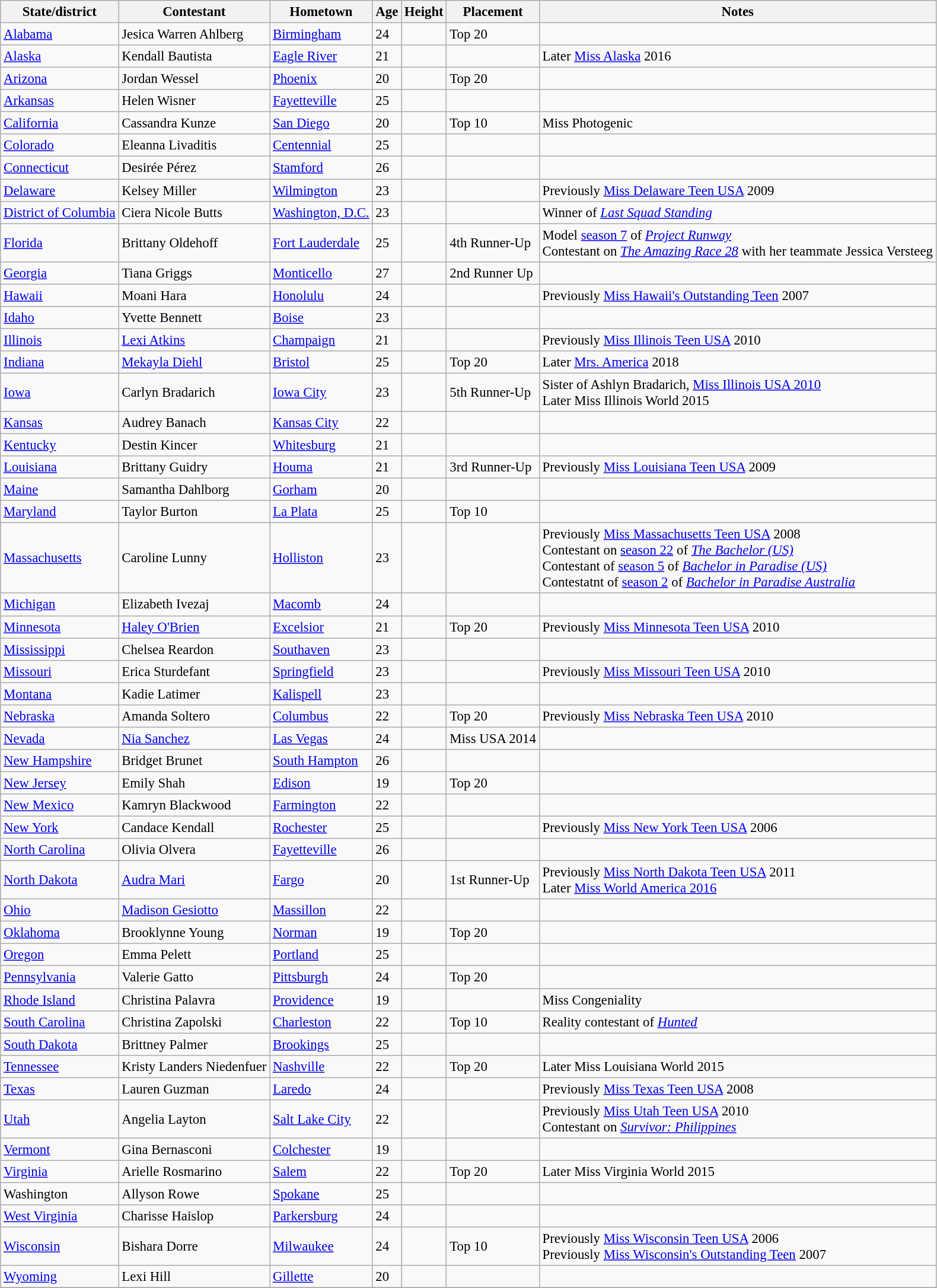<table class="wikitable sortable" style="font-size: 95%;">
<tr>
<th>State/district</th>
<th>Contestant</th>
<th>Hometown</th>
<th>Age</th>
<th>Height</th>
<th>Placement</th>
<th>Notes</th>
</tr>
<tr>
<td><a href='#'>Alabama</a></td>
<td>Jesica Warren Ahlberg</td>
<td><a href='#'>Birmingham</a></td>
<td>24</td>
<td></td>
<td>Top 20</td>
<td></td>
</tr>
<tr>
<td><a href='#'>Alaska</a></td>
<td>Kendall Bautista</td>
<td><a href='#'>Eagle River</a></td>
<td>21</td>
<td></td>
<td></td>
<td>Later <a href='#'>Miss Alaska</a> 2016</td>
</tr>
<tr>
<td><a href='#'>Arizona</a></td>
<td>Jordan Wessel</td>
<td><a href='#'>Phoenix</a></td>
<td>20</td>
<td></td>
<td>Top 20</td>
<td></td>
</tr>
<tr>
<td><a href='#'>Arkansas</a></td>
<td>Helen Wisner</td>
<td><a href='#'>Fayetteville</a></td>
<td>25</td>
<td></td>
<td></td>
<td></td>
</tr>
<tr>
<td><a href='#'>California</a></td>
<td>Cassandra Kunze</td>
<td><a href='#'>San Diego</a></td>
<td>20</td>
<td></td>
<td>Top 10</td>
<td>Miss Photogenic</td>
</tr>
<tr>
<td><a href='#'>Colorado</a></td>
<td>Eleanna Livaditis</td>
<td><a href='#'>Centennial</a></td>
<td>25</td>
<td></td>
<td></td>
<td></td>
</tr>
<tr>
<td><a href='#'>Connecticut</a></td>
<td>Desirée Pérez</td>
<td><a href='#'>Stamford</a></td>
<td>26</td>
<td></td>
<td></td>
<td></td>
</tr>
<tr>
<td><a href='#'>Delaware</a></td>
<td>Kelsey Miller</td>
<td><a href='#'>Wilmington</a></td>
<td>23</td>
<td></td>
<td></td>
<td>Previously <a href='#'>Miss Delaware Teen USA</a> 2009</td>
</tr>
<tr>
<td><a href='#'>District of Columbia</a></td>
<td>Ciera Nicole Butts</td>
<td><a href='#'>Washington, D.C.</a></td>
<td>23</td>
<td></td>
<td></td>
<td>Winner of <em><a href='#'>Last Squad Standing</a></em></td>
</tr>
<tr>
<td><a href='#'>Florida</a></td>
<td>Brittany Oldehoff</td>
<td><a href='#'>Fort Lauderdale</a></td>
<td>25</td>
<td></td>
<td>4th Runner-Up</td>
<td>Model <a href='#'>season 7</a> of <em><a href='#'>Project Runway</a></em><br>Contestant on <em><a href='#'>The Amazing Race 28</a></em> with her teammate Jessica Versteeg</td>
</tr>
<tr>
<td><a href='#'>Georgia</a></td>
<td>Tiana Griggs</td>
<td><a href='#'>Monticello</a></td>
<td>27</td>
<td></td>
<td>2nd Runner Up</td>
<td></td>
</tr>
<tr>
<td><a href='#'>Hawaii</a></td>
<td>Moani Hara</td>
<td><a href='#'>Honolulu</a></td>
<td>24</td>
<td></td>
<td></td>
<td>Previously <a href='#'>Miss Hawaii's Outstanding Teen</a> 2007</td>
</tr>
<tr>
<td><a href='#'>Idaho</a></td>
<td>Yvette Bennett</td>
<td><a href='#'>Boise</a></td>
<td>23</td>
<td></td>
<td></td>
<td></td>
</tr>
<tr>
<td><a href='#'>Illinois</a></td>
<td><a href='#'>Lexi Atkins</a></td>
<td><a href='#'>Champaign</a></td>
<td>21</td>
<td></td>
<td></td>
<td>Previously <a href='#'>Miss Illinois Teen USA</a> 2010</td>
</tr>
<tr>
<td><a href='#'>Indiana</a></td>
<td><a href='#'>Mekayla Diehl</a></td>
<td><a href='#'>Bristol</a></td>
<td>25</td>
<td></td>
<td>Top 20</td>
<td>Later <a href='#'>Mrs. America</a> 2018</td>
</tr>
<tr>
<td><a href='#'>Iowa</a></td>
<td>Carlyn Bradarich</td>
<td><a href='#'>Iowa City</a></td>
<td>23</td>
<td></td>
<td>5th Runner-Up</td>
<td>Sister of Ashlyn Bradarich, <a href='#'>Miss Illinois USA 2010</a><br>Later Miss Illinois World 2015</td>
</tr>
<tr>
<td><a href='#'>Kansas</a></td>
<td>Audrey Banach</td>
<td><a href='#'>Kansas City</a></td>
<td>22</td>
<td></td>
<td></td>
<td></td>
</tr>
<tr>
<td><a href='#'>Kentucky</a></td>
<td>Destin Kincer</td>
<td><a href='#'>Whitesburg</a></td>
<td>21</td>
<td></td>
<td></td>
<td></td>
</tr>
<tr>
<td><a href='#'>Louisiana</a></td>
<td>Brittany Guidry</td>
<td><a href='#'>Houma</a></td>
<td>21</td>
<td></td>
<td>3rd Runner-Up</td>
<td>Previously <a href='#'>Miss Louisiana Teen USA</a> 2009</td>
</tr>
<tr>
<td><a href='#'>Maine</a></td>
<td>Samantha Dahlborg</td>
<td><a href='#'>Gorham</a></td>
<td>20</td>
<td></td>
<td></td>
<td></td>
</tr>
<tr>
<td><a href='#'>Maryland</a></td>
<td>Taylor Burton</td>
<td><a href='#'>La Plata</a></td>
<td>25</td>
<td></td>
<td>Top 10</td>
<td></td>
</tr>
<tr>
<td><a href='#'>Massachusetts</a></td>
<td>Caroline Lunny</td>
<td><a href='#'>Holliston</a></td>
<td>23</td>
<td></td>
<td></td>
<td>Previously <a href='#'>Miss Massachusetts Teen USA</a> 2008<br>Contestant on <a href='#'>season 22</a> of <em><a href='#'>The Bachelor (US)</a></em><br>Contestant of <a href='#'>season 5</a> of <em><a href='#'>Bachelor in Paradise (US)</a></em><br>Contestatnt of <a href='#'>season 2</a> of <em><a href='#'>Bachelor in Paradise Australia</a></em></td>
</tr>
<tr>
<td><a href='#'>Michigan</a></td>
<td>Elizabeth Ivezaj</td>
<td><a href='#'>Macomb</a></td>
<td>24</td>
<td></td>
<td></td>
<td></td>
</tr>
<tr>
<td><a href='#'>Minnesota</a></td>
<td><a href='#'>Haley O'Brien</a></td>
<td><a href='#'>Excelsior</a></td>
<td>21</td>
<td></td>
<td>Top 20</td>
<td>Previously <a href='#'>Miss Minnesota Teen USA</a> 2010</td>
</tr>
<tr>
<td><a href='#'>Mississippi</a></td>
<td>Chelsea Reardon</td>
<td><a href='#'>Southaven</a></td>
<td>23</td>
<td></td>
<td></td>
<td></td>
</tr>
<tr>
<td><a href='#'>Missouri</a></td>
<td>Erica Sturdefant</td>
<td><a href='#'>Springfield</a></td>
<td>23</td>
<td></td>
<td></td>
<td>Previously <a href='#'>Miss Missouri Teen USA</a> 2010</td>
</tr>
<tr>
<td><a href='#'>Montana</a></td>
<td>Kadie Latimer</td>
<td><a href='#'>Kalispell</a></td>
<td>23</td>
<td></td>
<td></td>
<td></td>
</tr>
<tr>
<td><a href='#'>Nebraska</a></td>
<td>Amanda Soltero</td>
<td><a href='#'>Columbus</a></td>
<td>22</td>
<td></td>
<td>Top 20</td>
<td>Previously <a href='#'>Miss Nebraska Teen USA</a> 2010</td>
</tr>
<tr>
<td><a href='#'>Nevada</a></td>
<td><a href='#'>Nia Sanchez</a></td>
<td><a href='#'>Las Vegas</a></td>
<td>24</td>
<td></td>
<td>Miss USA 2014</td>
<td></td>
</tr>
<tr>
<td><a href='#'>New Hampshire</a></td>
<td>Bridget Brunet</td>
<td><a href='#'>South Hampton</a></td>
<td>26</td>
<td></td>
<td></td>
<td></td>
</tr>
<tr>
<td><a href='#'>New Jersey</a></td>
<td>Emily Shah</td>
<td><a href='#'>Edison</a></td>
<td>19</td>
<td></td>
<td>Top 20</td>
<td></td>
</tr>
<tr>
<td><a href='#'>New Mexico</a></td>
<td>Kamryn Blackwood</td>
<td><a href='#'>Farmington</a></td>
<td>22</td>
<td></td>
<td></td>
<td></td>
</tr>
<tr>
<td><a href='#'>New York</a></td>
<td>Candace Kendall</td>
<td><a href='#'>Rochester</a></td>
<td>25</td>
<td></td>
<td></td>
<td>Previously <a href='#'>Miss New York Teen USA</a> 2006</td>
</tr>
<tr>
<td><a href='#'>North Carolina</a></td>
<td>Olivia Olvera</td>
<td><a href='#'>Fayetteville</a></td>
<td>26</td>
<td></td>
<td></td>
<td></td>
</tr>
<tr>
<td><a href='#'>North Dakota</a></td>
<td><a href='#'>Audra Mari</a></td>
<td><a href='#'>Fargo</a></td>
<td>20</td>
<td></td>
<td>1st Runner-Up</td>
<td>Previously <a href='#'>Miss North Dakota Teen USA</a> 2011<br>Later <a href='#'>Miss World America 2016</a></td>
</tr>
<tr>
<td><a href='#'>Ohio</a></td>
<td><a href='#'>Madison Gesiotto</a></td>
<td><a href='#'>Massillon</a></td>
<td>22</td>
<td></td>
<td></td>
<td></td>
</tr>
<tr>
<td><a href='#'>Oklahoma</a></td>
<td>Brooklynne Young</td>
<td><a href='#'>Norman</a></td>
<td>19</td>
<td></td>
<td>Top 20</td>
<td></td>
</tr>
<tr>
<td><a href='#'>Oregon</a></td>
<td>Emma Pelett</td>
<td><a href='#'>Portland</a></td>
<td>25</td>
<td></td>
<td></td>
<td></td>
</tr>
<tr>
<td><a href='#'>Pennsylvania</a></td>
<td>Valerie Gatto</td>
<td><a href='#'>Pittsburgh</a></td>
<td>24</td>
<td></td>
<td>Top 20</td>
<td></td>
</tr>
<tr>
<td><a href='#'>Rhode Island</a></td>
<td>Christina Palavra</td>
<td><a href='#'>Providence</a></td>
<td>19</td>
<td></td>
<td></td>
<td>Miss Congeniality</td>
</tr>
<tr>
<td><a href='#'>South Carolina</a></td>
<td>Christina Zapolski</td>
<td><a href='#'>Charleston</a></td>
<td>22</td>
<td></td>
<td>Top 10</td>
<td>Reality contestant of <em><a href='#'>Hunted</a></em></td>
</tr>
<tr>
<td><a href='#'>South Dakota</a></td>
<td>Brittney Palmer</td>
<td><a href='#'>Brookings</a></td>
<td>25</td>
<td></td>
<td></td>
<td></td>
</tr>
<tr>
<td><a href='#'>Tennessee</a></td>
<td>Kristy Landers Niedenfuer</td>
<td><a href='#'>Nashville</a></td>
<td>22</td>
<td></td>
<td>Top 20</td>
<td>Later Miss Louisiana World 2015</td>
</tr>
<tr>
<td><a href='#'>Texas</a></td>
<td>Lauren Guzman</td>
<td><a href='#'>Laredo</a></td>
<td>24</td>
<td></td>
<td></td>
<td>Previously <a href='#'>Miss Texas Teen USA</a> 2008</td>
</tr>
<tr>
<td><a href='#'>Utah</a></td>
<td>Angelia Layton</td>
<td><a href='#'>Salt Lake City</a></td>
<td>22</td>
<td></td>
<td></td>
<td>Previously <a href='#'>Miss Utah Teen USA</a> 2010<br>Contestant on <em><a href='#'>Survivor: Philippines</a></em></td>
</tr>
<tr>
<td><a href='#'>Vermont</a></td>
<td>Gina Bernasconi</td>
<td><a href='#'>Colchester</a></td>
<td>19</td>
<td></td>
<td></td>
<td></td>
</tr>
<tr>
<td><a href='#'>Virginia</a></td>
<td>Arielle Rosmarino</td>
<td><a href='#'>Salem</a></td>
<td>22</td>
<td></td>
<td>Top 20</td>
<td>Later Miss Virginia World 2015</td>
</tr>
<tr>
<td>Washington</td>
<td>Allyson Rowe</td>
<td><a href='#'>Spokane</a></td>
<td>25</td>
<td></td>
<td></td>
<td></td>
</tr>
<tr>
<td><a href='#'>West Virginia</a></td>
<td>Charisse Haislop</td>
<td><a href='#'>Parkersburg</a></td>
<td>24</td>
<td></td>
<td></td>
<td></td>
</tr>
<tr>
<td><a href='#'>Wisconsin</a></td>
<td>Bishara Dorre</td>
<td><a href='#'>Milwaukee</a></td>
<td>24</td>
<td></td>
<td>Top 10</td>
<td>Previously <a href='#'>Miss Wisconsin Teen USA</a> 2006<br>Previously <a href='#'>Miss Wisconsin's Outstanding Teen</a> 2007</td>
</tr>
<tr>
<td><a href='#'>Wyoming</a></td>
<td>Lexi Hill</td>
<td><a href='#'>Gillette</a></td>
<td>20</td>
<td></td>
<td></td>
<td></td>
</tr>
<tr>
</tr>
</table>
